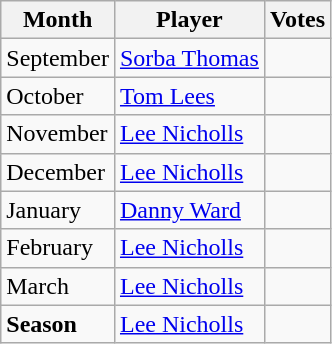<table class="wikitable" style="text-align:left">
<tr>
<th>Month</th>
<th>Player</th>
<th>Votes</th>
</tr>
<tr>
<td>September</td>
<td> <a href='#'>Sorba Thomas</a></td>
<td></td>
</tr>
<tr>
<td>October</td>
<td> <a href='#'>Tom Lees</a></td>
<td></td>
</tr>
<tr>
<td>November</td>
<td> <a href='#'>Lee Nicholls</a></td>
<td></td>
</tr>
<tr>
<td>December</td>
<td> <a href='#'>Lee Nicholls</a></td>
<td></td>
</tr>
<tr>
<td>January</td>
<td> <a href='#'>Danny Ward</a></td>
<td></td>
</tr>
<tr>
<td>February</td>
<td> <a href='#'>Lee Nicholls</a></td>
<td></td>
</tr>
<tr>
<td>March</td>
<td> <a href='#'>Lee Nicholls</a></td>
<td></td>
</tr>
<tr>
<td><strong>Season</strong></td>
<td> <a href='#'>Lee Nicholls</a></td>
<td></td>
</tr>
</table>
